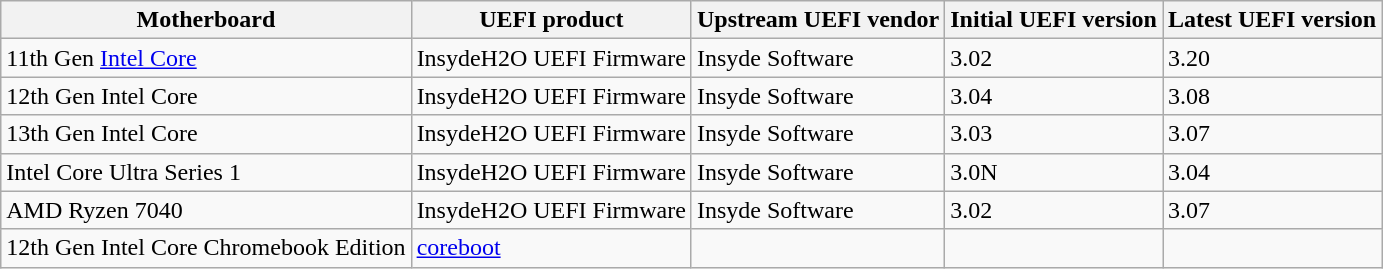<table class="wikitable mw-collapsible">
<tr>
<th>Motherboard</th>
<th>UEFI product</th>
<th>Upstream UEFI vendor</th>
<th>Initial UEFI version</th>
<th>Latest UEFI version</th>
</tr>
<tr>
<td>11th Gen <a href='#'>Intel Core</a></td>
<td>InsydeH2O UEFI Firmware</td>
<td>Insyde Software</td>
<td>3.02</td>
<td>3.20</td>
</tr>
<tr>
<td>12th Gen Intel Core</td>
<td>InsydeH2O UEFI Firmware</td>
<td>Insyde Software</td>
<td>3.04</td>
<td>3.08</td>
</tr>
<tr>
<td>13th Gen Intel Core</td>
<td>InsydeH2O UEFI Firmware</td>
<td>Insyde Software</td>
<td>3.03</td>
<td>3.07</td>
</tr>
<tr>
<td>Intel Core Ultra Series 1</td>
<td>InsydeH2O UEFI Firmware</td>
<td>Insyde Software</td>
<td>3.0N</td>
<td>3.04</td>
</tr>
<tr>
<td>AMD Ryzen 7040</td>
<td>InsydeH2O UEFI Firmware</td>
<td>Insyde Software</td>
<td>3.02</td>
<td>3.07</td>
</tr>
<tr>
<td>12th Gen Intel Core Chromebook Edition</td>
<td><a href='#'>coreboot</a></td>
<td></td>
<td></td>
<td></td>
</tr>
</table>
